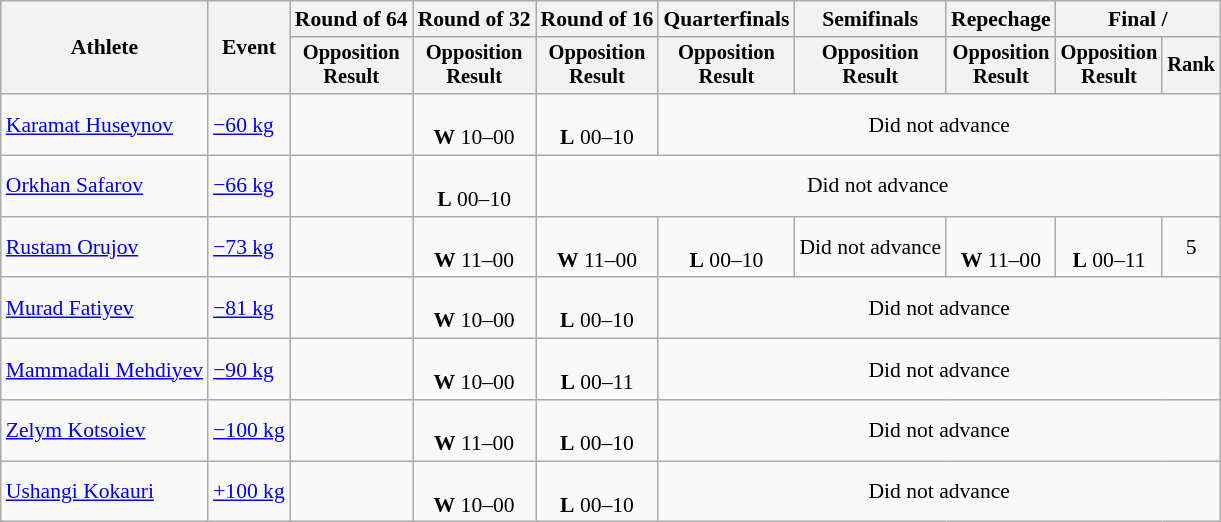<table class="wikitable" style="font-size:90%">
<tr>
<th rowspan="2">Athlete</th>
<th rowspan="2">Event</th>
<th>Round of 64</th>
<th>Round of 32</th>
<th>Round of 16</th>
<th>Quarterfinals</th>
<th>Semifinals</th>
<th>Repechage</th>
<th colspan=2>Final / </th>
</tr>
<tr style="font-size:95%">
<th>Opposition<br>Result</th>
<th>Opposition<br>Result</th>
<th>Opposition<br>Result</th>
<th>Opposition<br>Result</th>
<th>Opposition<br>Result</th>
<th>Opposition<br>Result</th>
<th>Opposition<br>Result</th>
<th>Rank</th>
</tr>
<tr align=center>
<td align=left><a href='#'>Karamat Huseynov</a></td>
<td align=left><a href='#'>−60 kg</a></td>
<td></td>
<td><br><strong>W</strong> 10–00</td>
<td><br><strong>L</strong> 00–10</td>
<td colspan=5>Did not advance</td>
</tr>
<tr align=center>
<td align=left><a href='#'>Orkhan Safarov</a></td>
<td align=left><a href='#'>−66 kg</a></td>
<td></td>
<td><br><strong>L</strong> 00–10</td>
<td colspan=6>Did not advance</td>
</tr>
<tr align=center>
<td align=left><a href='#'>Rustam Orujov</a></td>
<td align=left><a href='#'>−73 kg</a></td>
<td></td>
<td><br><strong>W</strong> 11–00</td>
<td><br><strong>W</strong> 11–00</td>
<td><br><strong>L</strong> 00–10</td>
<td>Did not advance</td>
<td><br><strong>W</strong> 11–00</td>
<td><br><strong>L</strong> 00–11</td>
<td>5</td>
</tr>
<tr align=center>
<td align=left><a href='#'>Murad Fatiyev</a></td>
<td align=left><a href='#'>−81 kg</a></td>
<td></td>
<td><br><strong>W</strong> 10–00</td>
<td><br><strong>L</strong> 00–10</td>
<td colspan=5>Did not advance</td>
</tr>
<tr align=center>
<td align=left><a href='#'>Mammadali Mehdiyev</a></td>
<td align=left><a href='#'>−90 kg</a></td>
<td></td>
<td><br><strong>W</strong> 10–00</td>
<td><br><strong>L</strong> 00–11</td>
<td colspan=5>Did not advance</td>
</tr>
<tr align=center>
<td align=left><a href='#'>Zelym Kotsoiev</a></td>
<td align=left><a href='#'>−100 kg</a></td>
<td></td>
<td><br><strong>W</strong> 11–00</td>
<td><br><strong>L</strong> 00–10</td>
<td colspan=5>Did not advance</td>
</tr>
<tr align=center>
<td align=left><a href='#'>Ushangi Kokauri</a></td>
<td align=left><a href='#'>+100 kg</a></td>
<td></td>
<td><br><strong>W</strong> 10–00</td>
<td><br><strong>L</strong> 00–10</td>
<td colspan=5>Did not advance</td>
</tr>
</table>
